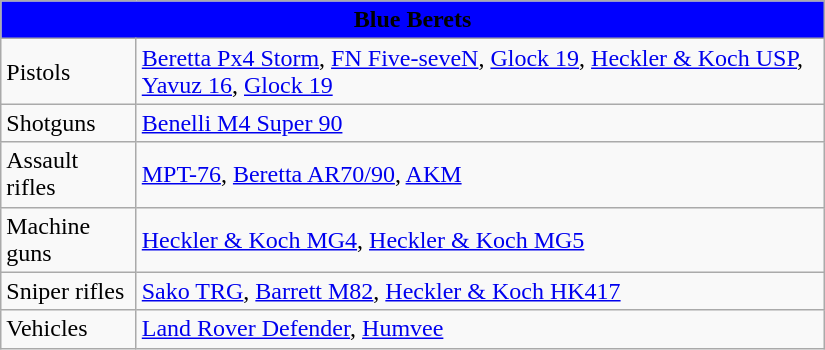<table class="wikitable" style="width:550px;">
<tr>
<td colspan="2"  style="text-align:center; background:blue;"><span><strong>Blue Berets</strong></span></td>
</tr>
<tr>
<td>Pistols</td>
<td><a href='#'>Beretta Px4 Storm</a>, <a href='#'>FN Five-seveN</a>, <a href='#'>Glock 19</a>, <a href='#'>Heckler & Koch USP</a>,  <a href='#'>Yavuz 16</a>, <a href='#'>Glock 19</a></td>
</tr>
<tr>
<td>Shotguns</td>
<td><a href='#'>Benelli M4 Super 90</a></td>
</tr>
<tr>
<td>Assault rifles</td>
<td><a href='#'>MPT-76</a>, <a href='#'>Beretta AR70/90</a>, <a href='#'>AKM</a></td>
</tr>
<tr>
<td>Machine guns</td>
<td><a href='#'>Heckler & Koch MG4</a>, <a href='#'>Heckler & Koch MG5</a></td>
</tr>
<tr>
<td>Sniper rifles</td>
<td><a href='#'>Sako TRG</a>, <a href='#'>Barrett M82</a>, <a href='#'>Heckler & Koch HK417</a></td>
</tr>
<tr>
<td>Vehicles</td>
<td><a href='#'>Land Rover Defender</a>, <a href='#'>Humvee</a></td>
</tr>
</table>
